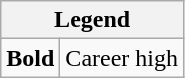<table class="wikitable mw-collapsible">
<tr>
<th colspan="2">Legend</th>
</tr>
<tr>
<td><strong>Bold</strong></td>
<td>Career high</td>
</tr>
</table>
